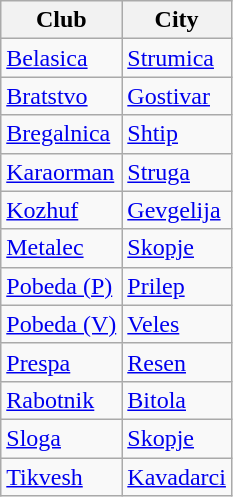<table class="wikitable">
<tr>
<th>Club</th>
<th>City</th>
</tr>
<tr>
<td><a href='#'>Belasica</a></td>
<td><a href='#'>Strumica</a></td>
</tr>
<tr>
<td><a href='#'>Bratstvo</a></td>
<td><a href='#'>Gostivar</a></td>
</tr>
<tr>
<td><a href='#'>Bregalnica</a></td>
<td><a href='#'>Shtip</a></td>
</tr>
<tr>
<td><a href='#'>Karaorman</a></td>
<td><a href='#'>Struga</a></td>
</tr>
<tr>
<td><a href='#'>Kozhuf</a></td>
<td><a href='#'>Gevgelija</a></td>
</tr>
<tr>
<td><a href='#'>Metalec</a></td>
<td><a href='#'>Skopje</a></td>
</tr>
<tr>
<td><a href='#'>Pobeda (P)</a></td>
<td><a href='#'>Prilep</a></td>
</tr>
<tr>
<td><a href='#'>Pobeda (V)</a></td>
<td><a href='#'>Veles</a></td>
</tr>
<tr>
<td><a href='#'>Prespa</a></td>
<td><a href='#'>Resen</a></td>
</tr>
<tr>
<td><a href='#'>Rabotnik</a></td>
<td><a href='#'>Bitola</a></td>
</tr>
<tr>
<td><a href='#'>Sloga</a></td>
<td><a href='#'>Skopje</a></td>
</tr>
<tr>
<td><a href='#'>Tikvesh</a></td>
<td><a href='#'>Kavadarci</a></td>
</tr>
</table>
